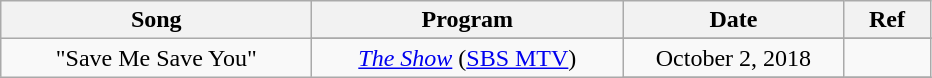<table class="wikitable" style="text-align:center">
<tr>
<th width="200">Song</th>
<th width="200">Program</th>
<th width="140">Date</th>
<th width="50">Ref</th>
</tr>
<tr>
<td rowspan="3">"Save Me Save You"</td>
</tr>
<tr>
<td rowspan="2"><em><a href='#'>The Show</a></em> (<a href='#'>SBS MTV</a>)</td>
<td>October 2, 2018</td>
<td></td>
</tr>
<tr>
</tr>
</table>
